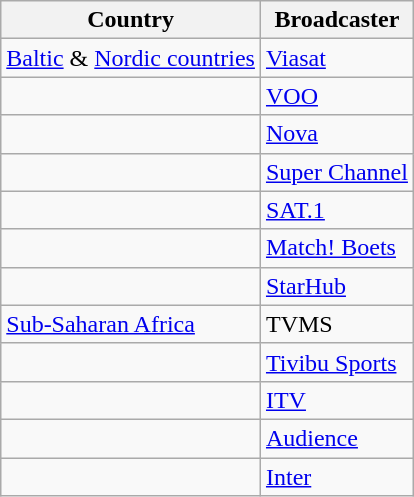<table class="wikitable">
<tr>
<th align=center>Country</th>
<th align=center>Broadcaster</th>
</tr>
<tr>
<td><a href='#'>Baltic</a> & <a href='#'>Nordic countries</a></td>
<td><a href='#'>Viasat</a></td>
</tr>
<tr>
<td></td>
<td><a href='#'>VOO</a></td>
</tr>
<tr>
<td></td>
<td><a href='#'>Nova</a></td>
</tr>
<tr>
<td></td>
<td><a href='#'>Super Channel</a></td>
</tr>
<tr>
<td></td>
<td><a href='#'>SAT.1</a></td>
</tr>
<tr>
<td></td>
<td><a href='#'>Match! Boets</a></td>
</tr>
<tr>
<td></td>
<td><a href='#'>StarHub</a></td>
</tr>
<tr>
<td><a href='#'>Sub-Saharan Africa</a></td>
<td>TVMS</td>
</tr>
<tr>
<td></td>
<td><a href='#'>Tivibu Sports</a></td>
</tr>
<tr>
<td></td>
<td><a href='#'>ITV</a></td>
</tr>
<tr>
<td></td>
<td><a href='#'>Audience</a></td>
</tr>
<tr>
<td></td>
<td><a href='#'>Inter</a></td>
</tr>
</table>
